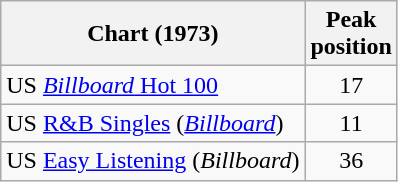<table class="wikitable sortable">
<tr>
<th>Chart (1973)</th>
<th>Peak<br>position</th>
</tr>
<tr>
<td>US <a href='#'><em>Billboard</em> Hot 100</a></td>
<td align=center>17</td>
</tr>
<tr>
<td>US <a href='#'>R&B Singles</a> (<em><a href='#'>Billboard</a></em>)</td>
<td align=center>11</td>
</tr>
<tr>
<td>US <a href='#'>Easy Listening</a> (<em>Billboard</em>)</td>
<td align="center">36</td>
</tr>
</table>
